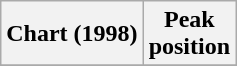<table class="wikitable sortable">
<tr>
<th align="left">Chart (1998)</th>
<th align="center">Peak<br>position</th>
</tr>
<tr>
</tr>
</table>
